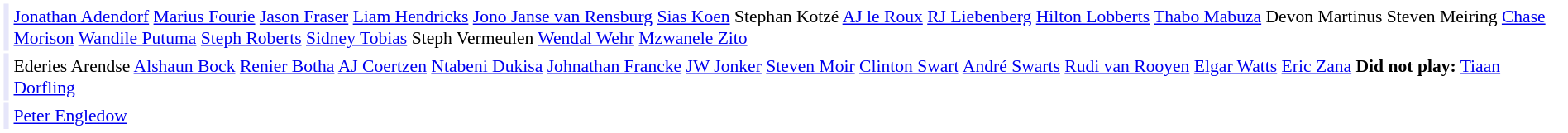<table cellpadding="2" style="border: 1px solid white; font-size:90%;">
<tr>
<td style="text-align:right;" bgcolor="lavender"></td>
<td style="text-align:left;"><a href='#'>Jonathan Adendorf</a> <a href='#'>Marius Fourie</a> <a href='#'>Jason Fraser</a> <a href='#'>Liam Hendricks</a> <a href='#'>Jono Janse van Rensburg</a> <a href='#'>Sias Koen</a> Stephan Kotzé <a href='#'>AJ le Roux</a> <a href='#'>RJ Liebenberg</a> <a href='#'>Hilton Lobberts</a> <a href='#'>Thabo Mabuza</a> Devon Martinus Steven Meiring <a href='#'>Chase Morison</a> <a href='#'>Wandile Putuma</a> <a href='#'>Steph Roberts</a> <a href='#'>Sidney Tobias</a> Steph Vermeulen <a href='#'>Wendal Wehr</a> <a href='#'>Mzwanele Zito</a></td>
</tr>
<tr>
<td style="text-align:right;" bgcolor="lavender"></td>
<td style="text-align:left;">Ederies Arendse <a href='#'>Alshaun Bock</a> <a href='#'>Renier Botha</a> <a href='#'>AJ Coertzen</a> <a href='#'>Ntabeni Dukisa</a> <a href='#'>Johnathan Francke</a> <a href='#'>JW Jonker</a> <a href='#'>Steven Moir</a> <a href='#'>Clinton Swart</a> <a href='#'>André Swarts</a> <a href='#'>Rudi van Rooyen</a> <a href='#'>Elgar Watts</a> <a href='#'>Eric Zana</a> <strong>Did not play:</strong> <a href='#'>Tiaan Dorfling</a></td>
</tr>
<tr>
<td style="text-align:right;" bgcolor="lavender"></td>
<td style="text-align:left;"><a href='#'>Peter Engledow</a></td>
</tr>
</table>
